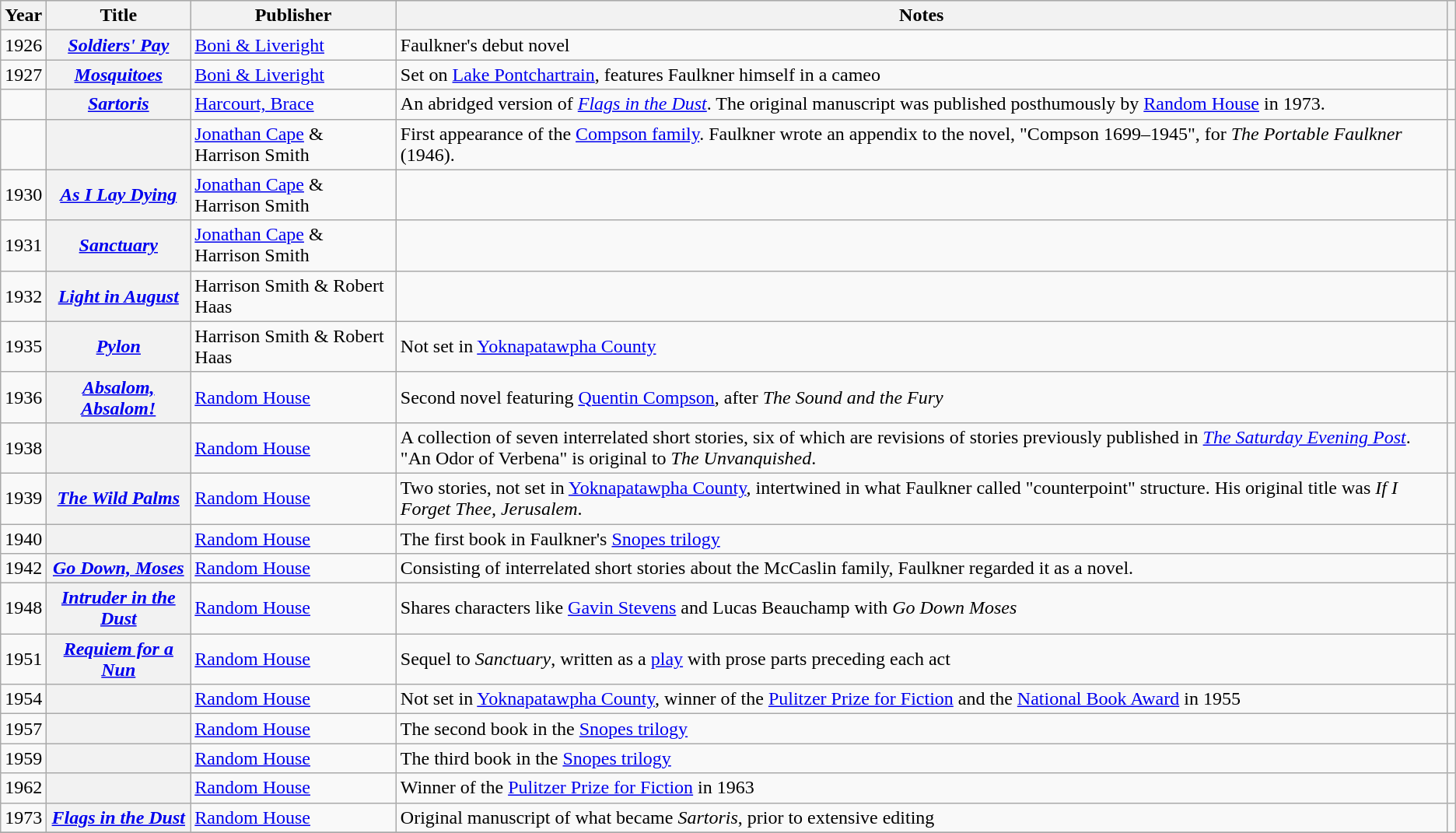<table class="wikitable plainrowheaders sortable">
<tr style="background:#ccc; text-align:center;">
<th scope="col">Year</th>
<th scope="col">Title</th>
<th scope="col">Publisher</th>
<th scope="col">Notes</th>
<th scope="col" class="unsortable"></th>
</tr>
<tr>
<td>1926</td>
<th scope=row><em><a href='#'>Soldiers' Pay</a></em></th>
<td><a href='#'>Boni & Liveright</a></td>
<td>Faulkner's debut novel</td>
<td style="text-align:center;"></td>
</tr>
<tr>
<td>1927</td>
<th scope=row><em><a href='#'>Mosquitoes</a></em></th>
<td><a href='#'>Boni & Liveright</a></td>
<td>Set on <a href='#'>Lake Pontchartrain</a>, features Faulkner himself in a cameo</td>
<td style="text-align:center;"></td>
</tr>
<tr>
<td></td>
<th scope=row><em><a href='#'>Sartoris</a></em></th>
<td><a href='#'>Harcourt, Brace</a></td>
<td>An abridged version of <em><a href='#'>Flags in the Dust</a></em>. The original manuscript was published posthumously by <a href='#'>Random House</a> in 1973.</td>
<td style="text-align:center;"></td>
</tr>
<tr>
<td></td>
<th scope=row></th>
<td><a href='#'>Jonathan Cape</a> & Harrison Smith</td>
<td>First appearance of the <a href='#'>Compson family</a>. Faulkner wrote an appendix to the novel, "Compson 1699–1945", for <em>The Portable Faulkner</em> (1946).</td>
<td style="text-align:center;"></td>
</tr>
<tr>
<td>1930</td>
<th scope=row><em><a href='#'>As I Lay Dying</a></em></th>
<td><a href='#'>Jonathan Cape</a> & Harrison Smith</td>
<td></td>
<td style="text-align:center;"></td>
</tr>
<tr>
<td>1931</td>
<th scope=row><em><a href='#'>Sanctuary</a></em></th>
<td><a href='#'>Jonathan Cape</a> & Harrison Smith</td>
<td></td>
<td style="text-align:center;"></td>
</tr>
<tr>
<td>1932</td>
<th scope=row><em><a href='#'>Light in August</a></em></th>
<td>Harrison Smith & Robert Haas</td>
<td></td>
<td style="text-align:center;"></td>
</tr>
<tr>
<td>1935</td>
<th scope=row><em><a href='#'>Pylon</a></em></th>
<td>Harrison Smith & Robert Haas</td>
<td>Not set in <a href='#'>Yoknapatawpha County</a></td>
<td style="text-align:center;"></td>
</tr>
<tr>
<td>1936</td>
<th scope=row><em><a href='#'>Absalom, Absalom!</a></em></th>
<td><a href='#'>Random House</a></td>
<td>Second novel featuring <a href='#'>Quentin Compson</a>, after <em>The Sound and the Fury</em></td>
<td style="text-align:center;"></td>
</tr>
<tr>
<td>1938</td>
<th scope=row></th>
<td><a href='#'>Random House</a></td>
<td>A collection of seven interrelated short stories, six of which are revisions of stories previously published in <em><a href='#'>The Saturday Evening Post</a></em>. "An Odor of Verbena" is original to <em>The Unvanquished</em>.</td>
<td style="text-align:center;"></td>
</tr>
<tr>
<td>1939</td>
<th scope=row><em><a href='#'>The Wild Palms</a></em></th>
<td><a href='#'>Random House</a></td>
<td>Two stories, not set in <a href='#'>Yoknapatawpha County</a>, intertwined in what Faulkner called "counterpoint" structure. His original title was <em>If I Forget Thee, Jerusalem</em>.</td>
<td style="text-align:center;"></td>
</tr>
<tr>
<td>1940</td>
<th scope=row></th>
<td><a href='#'>Random House</a></td>
<td>The first book in Faulkner's <a href='#'>Snopes trilogy</a></td>
<td style="text-align:center;"></td>
</tr>
<tr>
<td>1942</td>
<th scope=row><em><a href='#'>Go Down, Moses</a></em></th>
<td><a href='#'>Random House</a></td>
<td>Consisting of interrelated short stories about the McCaslin family, Faulkner regarded it as a novel.</td>
<td style="text-align:center;"></td>
</tr>
<tr>
<td>1948</td>
<th scope=row><em><a href='#'>Intruder in the Dust</a></em></th>
<td><a href='#'>Random House</a></td>
<td>Shares characters like <a href='#'>Gavin Stevens</a> and Lucas Beauchamp with <em>Go Down Moses</em></td>
<td style="text-align:center;"></td>
</tr>
<tr>
<td>1951</td>
<th scope=row><em><a href='#'>Requiem for a Nun</a></em></th>
<td><a href='#'>Random House</a></td>
<td>Sequel to <em>Sanctuary</em>, written as a <a href='#'>play</a> with prose parts preceding each act</td>
<td style="text-align:center;"></td>
</tr>
<tr>
<td>1954</td>
<th scope=row></th>
<td><a href='#'>Random House</a></td>
<td>Not set in <a href='#'>Yoknapatawpha County</a>, winner of the <a href='#'>Pulitzer Prize for Fiction</a> and the <a href='#'>National Book Award</a> in 1955</td>
<td style="text-align:center;"></td>
</tr>
<tr>
<td>1957</td>
<th scope=row></th>
<td><a href='#'>Random House</a></td>
<td>The second book in the <a href='#'>Snopes trilogy</a></td>
<td style="text-align:center;"></td>
</tr>
<tr>
<td>1959</td>
<th scope=row></th>
<td><a href='#'>Random House</a></td>
<td>The third book in the <a href='#'>Snopes trilogy</a></td>
<td style="text-align:center;"></td>
</tr>
<tr>
<td>1962</td>
<th scope=row></th>
<td><a href='#'>Random House</a></td>
<td>Winner of the <a href='#'>Pulitzer Prize for Fiction</a> in 1963</td>
<td style="text-align:center;"></td>
</tr>
<tr>
<td>1973</td>
<th scope=row><em><a href='#'>Flags in the Dust</a></em></th>
<td><a href='#'>Random House</a></td>
<td>Original manuscript of what became <em>Sartoris</em>, prior to extensive editing</td>
<td style="text-align:center;"></td>
</tr>
<tr>
</tr>
</table>
